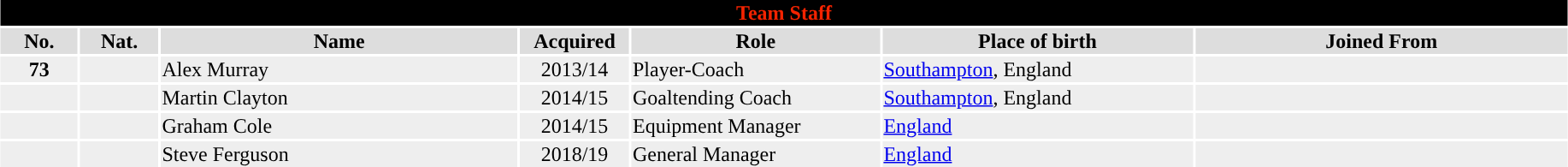<table class="toccolours"  style="width:97%; clear:both; margin:1.5em auto; text-align:center;">
<tr>
<th colspan="11" style="background:black; color:#f42300;”">Team Staff</th>
</tr>
<tr style="background:#ddd;">
<th width=5%>No.</th>
<th width=5%>Nat.</th>
<th !width=22%>Name</th>
<th width=7%>Acquired</th>
<th width=16%>Role</th>
<th width=20%>Place of birth</th>
<th width=24%>Joined From</th>
</tr>
<tr style="background:#eee;">
<td><strong>73</strong></td>
<td></td>
<td align=left>Alex Murray</td>
<td>2013/14</td>
<td align=left>Player-Coach</td>
<td align=left><a href='#'>Southampton</a>, England</td>
<td align=left></td>
</tr>
<tr style="background:#eee;">
<td></td>
<td></td>
<td align=left>Martin Clayton</td>
<td>2014/15</td>
<td align=left>Goaltending Coach</td>
<td align=left><a href='#'>Southampton</a>, England</td>
<td align=left></td>
</tr>
<tr style="background:#eee;">
<td></td>
<td></td>
<td align=left>Graham Cole</td>
<td>2014/15</td>
<td align=left>Equipment Manager</td>
<td align=left><a href='#'>England</a></td>
<td align=left></td>
</tr>
<tr style="background:#eee;">
<td></td>
<td></td>
<td align=left>Steve Ferguson</td>
<td>2018/19</td>
<td align=left>General Manager</td>
<td align=left><a href='#'>England</a></td>
<td align=left></td>
</tr>
</table>
